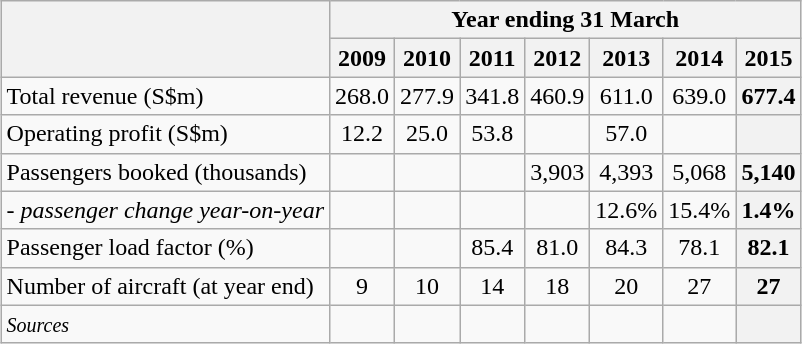<table class="wikitable" style="margin:1em auto;">
<tr style="text-align:center;">
<th rowspan=2></th>
<th colspan=7>Year ending 31 March</th>
</tr>
<tr style="text-align:center;">
<th>2009</th>
<th>2010</th>
<th>2011</th>
<th>2012</th>
<th>2013</th>
<th>2014</th>
<th>2015</th>
</tr>
<tr>
<td>Total revenue (S$m)</td>
<td align=center>268.0</td>
<td align=center>277.9</td>
<td align=center>341.8</td>
<td align=center>460.9</td>
<td align=center>611.0</td>
<td align=center>639.0</td>
<th align=center>677.4</th>
</tr>
<tr>
<td>Operating profit (S$m)</td>
<td align=center>12.2</td>
<td align=center>25.0</td>
<td align=center>53.8</td>
<td align=center></td>
<td align=center>57.0</td>
<td align=center></td>
<th align=center></th>
</tr>
<tr>
<td>Passengers booked (thousands)</td>
<td align=center></td>
<td align=center></td>
<td align=center></td>
<td align=center>3,903</td>
<td align=center>4,393</td>
<td align=center>5,068</td>
<th align=center>5,140</th>
</tr>
<tr>
<td><em>- passenger change year-on-year</em></td>
<td align=center></td>
<td align=center></td>
<td align=center></td>
<td align=center></td>
<td align=center>12.6%</td>
<td align=center>15.4%</td>
<th align=center>1.4%</th>
</tr>
<tr>
<td>Passenger load factor (%)</td>
<td align=center></td>
<td align=center></td>
<td align=center>85.4</td>
<td align=center>81.0</td>
<td align=center>84.3</td>
<td align=center>78.1</td>
<th align=center>82.1</th>
</tr>
<tr>
<td>Number of aircraft (at year end)</td>
<td align=center>9</td>
<td align=center>10</td>
<td align=center>14</td>
<td align=center>18</td>
<td align=center>20</td>
<td align=center>27</td>
<th align=center>27</th>
</tr>
<tr>
<td><small><em>Sources</em></small></td>
<td></td>
<td></td>
<td></td>
<td></td>
<td></td>
<td></td>
<th></th>
</tr>
</table>
